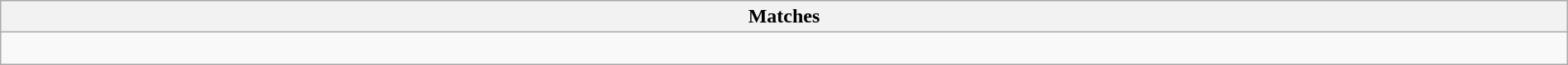<table class="wikitable collapsible collapsed" style="width:100%;">
<tr>
<th>Matches</th>
</tr>
<tr>
<td><br></td>
</tr>
</table>
